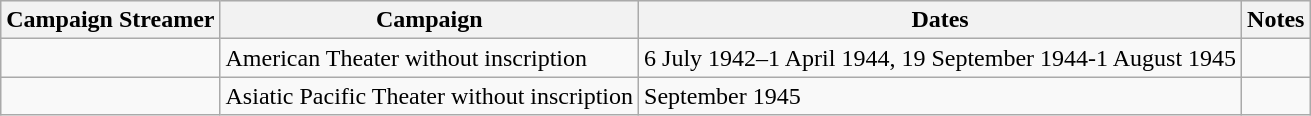<table class="wikitable">
<tr style="background:#efefef;">
<th>Campaign Streamer</th>
<th>Campaign</th>
<th>Dates</th>
<th>Notes</th>
</tr>
<tr>
<td></td>
<td>American Theater without inscription</td>
<td>6 July 1942–1 April 1944, 19 September 1944-1 August 1945</td>
<td></td>
</tr>
<tr>
<td></td>
<td>Asiatic Pacific Theater without inscription</td>
<td>September 1945</td>
<td></td>
</tr>
</table>
